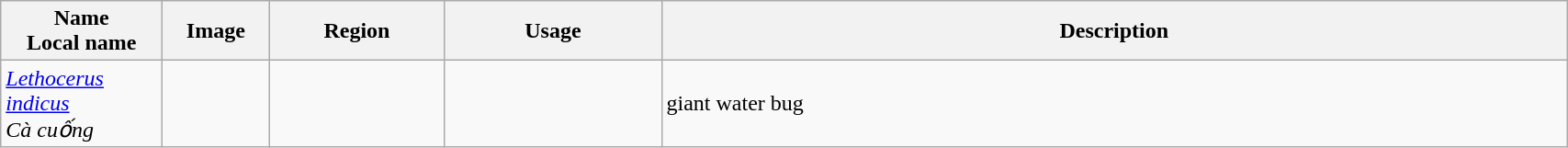<table class="wikitable sortable" border="1" width="90%">
<tr>
<th width="110px">Name<br>Local name</th>
<th width="70px">Image</th>
<th width="120px">Region</th>
<th width="150px">Usage</th>
<th>Description</th>
</tr>
<tr>
<td><em><a href='#'>Lethocerus indicus</a></em><br><em>Cà cuống</em></td>
<td></td>
<td></td>
<td></td>
<td>giant water bug</td>
</tr>
</table>
